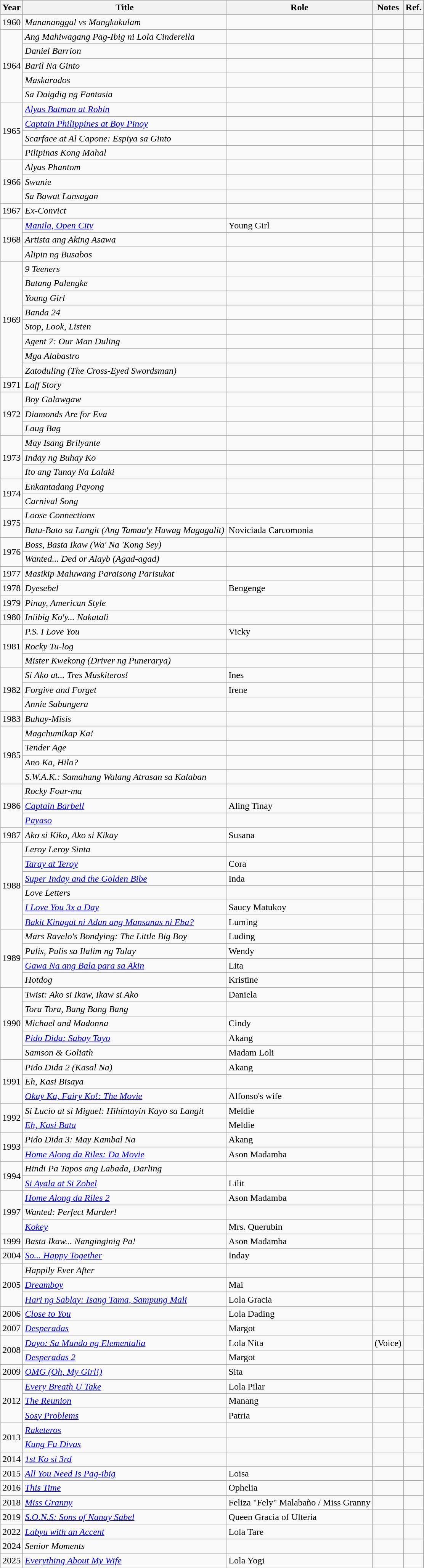<table class="wikitable">
<tr>
<th>Year</th>
<th>Title</th>
<th>Role</th>
<th>Notes</th>
<th>Ref.</th>
</tr>
<tr>
<td>1960</td>
<td><em>Manananggal vs Mangkukulam</em></td>
<td></td>
<td></td>
<td></td>
</tr>
<tr>
<td rowspan="5">1964</td>
<td><em>Ang Mahiwagang Pag-Ibig ni Lola Cinderella</em> </td>
<td></td>
<td></td>
<td></td>
</tr>
<tr>
<td><em>Daniel Barrion</em> </td>
<td></td>
<td></td>
<td></td>
</tr>
<tr>
<td><em>Baril Na Ginto</em> </td>
<td></td>
<td></td>
<td></td>
</tr>
<tr>
<td><em>Maskarados</em> </td>
<td></td>
<td></td>
<td></td>
</tr>
<tr>
<td><em>Sa Daigdig ng Fantasia</em> </td>
<td></td>
<td></td>
<td></td>
</tr>
<tr>
<td rowspan="4">1965</td>
<td><em><a href='#'>Alyas Batman at Robin</a></em></td>
<td></td>
<td></td>
<td></td>
</tr>
<tr>
<td><em><a href='#'>Captain Philippines at Boy Pinoy</a></em></td>
<td></td>
<td></td>
<td></td>
</tr>
<tr>
<td><em>Scarface at Al Capone: Espiya sa Ginto</em></td>
<td></td>
<td></td>
<td></td>
</tr>
<tr>
<td><em>Pilipinas Kong Mahal</em> </td>
<td></td>
<td></td>
<td></td>
</tr>
<tr>
<td rowspan="3">1966</td>
<td><em>Alyas Phantom</em></td>
<td></td>
<td></td>
<td></td>
</tr>
<tr>
<td><em>Swanie</em> </td>
<td></td>
<td></td>
<td></td>
</tr>
<tr>
<td><em>Sa Bawat Lansagan</em></td>
<td></td>
<td></td>
<td></td>
</tr>
<tr>
<td>1967</td>
<td><em>Ex-Convict</em> </td>
<td></td>
<td></td>
<td></td>
</tr>
<tr>
<td rowspan="3">1968</td>
<td><em><a href='#'>Manila, Open City</a></em></td>
<td>Young Girl</td>
<td></td>
<td></td>
</tr>
<tr>
<td><em>Artista ang Aking Asawa</em></td>
<td></td>
<td></td>
<td></td>
</tr>
<tr>
<td><em>Alipin ng Busabos</em></td>
<td></td>
<td></td>
<td></td>
</tr>
<tr>
<td rowspan="8">1969</td>
<td><em>9 Teeners</em> </td>
<td></td>
<td></td>
<td></td>
</tr>
<tr>
<td><em>Batang Palengke</em> </td>
<td></td>
<td></td>
<td></td>
</tr>
<tr>
<td><em>Young Girl</em> </td>
<td></td>
<td></td>
<td></td>
</tr>
<tr>
<td><em>Banda 24</em> </td>
<td></td>
<td></td>
<td></td>
</tr>
<tr>
<td><em>Stop, Look, Listen</em> </td>
<td></td>
<td></td>
<td></td>
</tr>
<tr>
<td><em>Agent 7: Our Man Duling</em> </td>
<td></td>
<td></td>
<td></td>
</tr>
<tr>
<td><em>Mga Alabastro</em></td>
<td></td>
<td></td>
<td></td>
</tr>
<tr>
<td><em>Zatoduling (The Cross-Eyed Swordsman)</em> </td>
<td></td>
<td></td>
<td></td>
</tr>
<tr>
<td>1971</td>
<td><em>Laff Story</em></td>
<td></td>
<td></td>
<td></td>
</tr>
<tr>
<td rowspan="3">1972</td>
<td><em>Boy Galawgaw</em> </td>
<td></td>
<td></td>
<td></td>
</tr>
<tr>
<td><em>Diamonds Are for Eva</em></td>
<td></td>
<td></td>
<td></td>
</tr>
<tr>
<td><em>Laug Bag</em></td>
<td></td>
<td></td>
<td></td>
</tr>
<tr>
<td rowspan="3">1973</td>
<td><em>May Isang Brilyante</em></td>
<td></td>
<td></td>
<td></td>
</tr>
<tr>
<td><em>Inday ng Buhay Ko</em> </td>
<td></td>
<td></td>
<td></td>
</tr>
<tr>
<td><em>Ito ang Tunay Na Lalaki</em></td>
<td></td>
<td></td>
<td></td>
</tr>
<tr>
<td rowspan="2">1974</td>
<td><em>Enkantadang Payong</em></td>
<td></td>
<td></td>
<td></td>
</tr>
<tr>
<td><em>Carnival Song</em> </td>
<td></td>
<td></td>
<td></td>
</tr>
<tr>
<td rowspan="2">1975</td>
<td><em>Loose Connections</em></td>
<td></td>
<td></td>
<td></td>
</tr>
<tr>
<td><em>Batu-Bato sa Langit (Ang Tamaa'y Huwag Magagalit)</em> </td>
<td>Noviciada Carcomonia</td>
<td></td>
<td></td>
</tr>
<tr>
<td rowspan="2">1976</td>
<td><em>Boss, Basta Ikaw (Wa' Na 'Kong Sey)</em> </td>
<td></td>
<td></td>
<td></td>
</tr>
<tr>
<td><em>Wanted... Ded or Alayb (Agad-agad)</em> </td>
<td></td>
<td></td>
<td></td>
</tr>
<tr>
<td>1977</td>
<td><em>Masikip Maluwang Paraisong Parisukat</em> </td>
<td></td>
<td></td>
<td></td>
</tr>
<tr>
<td>1978</td>
<td><em>Dyesebel</em> </td>
<td>Bengenge</td>
<td></td>
<td></td>
</tr>
<tr>
<td>1979</td>
<td><em>Pinay, American Style</em></td>
<td></td>
<td></td>
<td></td>
</tr>
<tr>
<td>1980</td>
<td><em>Iniibig Ko'y... Nakatali</em></td>
<td></td>
<td></td>
<td></td>
</tr>
<tr>
<td rowspan="3">1981</td>
<td><em>P.S. I Love You</em></td>
<td>Vicky</td>
<td></td>
<td></td>
</tr>
<tr>
<td><em>Rocky Tu-log</em></td>
<td></td>
<td></td>
<td></td>
</tr>
<tr>
<td><em>Mister Kwekong (Driver ng Punerarya)</em> </td>
<td></td>
<td></td>
<td></td>
</tr>
<tr>
<td rowspan="3">1982</td>
<td><em>Si Ako at... Tres Muskiteros!</em></td>
<td>Ines</td>
<td></td>
<td></td>
</tr>
<tr>
<td><em>Forgive and Forget</em></td>
<td>Irene</td>
<td></td>
<td></td>
</tr>
<tr>
<td><em>Annie Sabungera</em> </td>
<td></td>
<td></td>
<td></td>
</tr>
<tr>
<td>1983</td>
<td><em>Buhay-Misis</em> </td>
<td></td>
<td></td>
<td></td>
</tr>
<tr>
<td rowspan="4">1985</td>
<td><em>Magchumikap Ka!</em> </td>
<td></td>
<td></td>
<td></td>
</tr>
<tr>
<td><em>Tender Age</em> </td>
<td></td>
<td></td>
<td></td>
</tr>
<tr>
<td><em>Ano Ka, Hilo?</em> </td>
<td></td>
<td></td>
<td></td>
</tr>
<tr>
<td><em>S.W.A.K.: Samahang Walang Atrasan sa Kalaban</em> </td>
<td></td>
<td></td>
<td></td>
</tr>
<tr>
<td rowspan="3">1986</td>
<td><em>Rocky Four-ma</em> </td>
<td></td>
<td></td>
<td></td>
</tr>
<tr>
<td><em><a href='#'>Captain Barbell</a></em></td>
<td>Aling Tinay</td>
<td></td>
<td></td>
</tr>
<tr>
<td><em><a href='#'>Payaso</a></em> </td>
<td></td>
<td></td>
<td></td>
</tr>
<tr>
<td>1987</td>
<td><em>Ako si Kiko, Ako si Kikay</em> </td>
<td>Susana</td>
<td></td>
<td></td>
</tr>
<tr>
<td rowspan="6">1988</td>
<td><em>Leroy Leroy Sinta</em> </td>
<td></td>
<td></td>
<td></td>
</tr>
<tr>
<td><em><a href='#'>Taray at Teroy</a></em> </td>
<td>Cora</td>
<td></td>
<td></td>
</tr>
<tr>
<td><em><a href='#'>Super Inday and the Golden Bibe</a></em> </td>
<td>Inda</td>
<td></td>
<td></td>
</tr>
<tr>
<td><em>Love Letters</em> </td>
<td></td>
<td></td>
<td></td>
</tr>
<tr>
<td><em><a href='#'>I Love You 3x a Day</a></em></td>
<td>Saucy Matukoy</td>
<td></td>
<td></td>
</tr>
<tr>
<td><em><a href='#'>Bakit Kinagat ni Adan ang Mansanas ni Eba?</a></em></td>
<td>Luming</td>
<td></td>
<td></td>
</tr>
<tr>
<td rowspan="4">1989</td>
<td><em>Mars Ravelo's Bondying: The Little Big Boy</em> </td>
<td>Luding</td>
<td></td>
<td></td>
</tr>
<tr>
<td><em>Pulis, Pulis sa Ilalim ng Tulay</em></td>
<td>Wendy</td>
<td></td>
<td></td>
</tr>
<tr>
<td><em><a href='#'>Gawa Na ang Bala para sa Akin</a></em></td>
<td>Lita</td>
<td></td>
<td></td>
</tr>
<tr>
<td><em>Hotdog</em> </td>
<td>Kristine</td>
<td></td>
<td></td>
</tr>
<tr>
<td rowspan="5">1990</td>
<td><em>Twist: Ako si Ikaw, Ikaw si Ako</em> </td>
<td>Daniela</td>
<td></td>
<td></td>
</tr>
<tr>
<td><em>Tora Tora, Bang Bang Bang</em> </td>
<td></td>
<td></td>
<td></td>
</tr>
<tr>
<td><em>Michael and Madonna</em></td>
<td>Cindy</td>
<td></td>
<td></td>
</tr>
<tr>
<td><em><a href='#'>Pido Dida: Sabay Tayo</a></em> </td>
<td>Akang</td>
<td></td>
<td></td>
</tr>
<tr>
<td><em>Samson & Goliath</em> </td>
<td>Madam Loli</td>
<td></td>
<td></td>
</tr>
<tr>
<td rowspan="3">1991</td>
<td><em>Pido Dida 2 (Kasal Na)</em> </td>
<td>Akang</td>
<td></td>
<td></td>
</tr>
<tr>
<td><em>Eh, Kasi Bisaya</em> </td>
<td></td>
<td></td>
<td></td>
</tr>
<tr>
<td><em><a href='#'>Okay Ka, Fairy Ko!: The Movie</a></em></td>
<td>Alfonso's wife</td>
<td></td>
<td></td>
</tr>
<tr>
<td rowspan="2">1992</td>
<td><em>Si Lucio at si Miguel: Hihintayin Kayo sa Langit</em></td>
<td>Meldie</td>
<td></td>
<td></td>
</tr>
<tr>
<td><em><a href='#'>Eh, Kasi Bata</a></em></td>
<td>Meldie</td>
<td></td>
<td></td>
</tr>
<tr>
<td rowspan="2">1993</td>
<td><em>Pido Dida 3: May Kambal Na</em> </td>
<td>Akang</td>
<td></td>
<td></td>
</tr>
<tr>
<td><em><a href='#'>Home Along da Riles: Da Movie</a></em> </td>
<td>Ason Madamba</td>
<td></td>
<td></td>
</tr>
<tr>
<td rowspan="2">1994</td>
<td><em>Hindi Pa Tapos ang Labada, Darling</em> </td>
<td></td>
<td></td>
<td></td>
</tr>
<tr>
<td><em><a href='#'>Si Ayala at Si Zobel</a></em> </td>
<td>Lilit</td>
<td></td>
<td></td>
</tr>
<tr>
<td rowspan="3">1997</td>
<td><em><a href='#'>Home Along da Riles 2</a></em> </td>
<td>Ason Madamba</td>
<td></td>
<td></td>
</tr>
<tr>
<td><em>Wanted: Perfect Murder!</em> </td>
<td></td>
<td></td>
<td></td>
</tr>
<tr>
<td><em><a href='#'>Kokey</a></em> </td>
<td>Mrs. Querubin</td>
<td></td>
<td></td>
</tr>
<tr>
<td>1999</td>
<td><em>Basta Ikaw... Nanginginig Pa!</em> </td>
<td>Ason Madamba</td>
<td></td>
<td></td>
</tr>
<tr>
<td>2004</td>
<td><em><a href='#'>So... Happy Together</a></em></td>
<td>Inday</td>
<td></td>
<td></td>
</tr>
<tr>
<td rowspan="3">2005</td>
<td><em>Happily Ever After</em></td>
<td></td>
<td></td>
<td></td>
</tr>
<tr>
<td><em><a href='#'>Dreamboy</a></em></td>
<td>Mai</td>
<td></td>
<td></td>
</tr>
<tr>
<td><em><a href='#'>Hari ng Sablay: Isang Tama, Sampung Mali</a></em></td>
<td>Lola Gracia</td>
<td></td>
<td></td>
</tr>
<tr>
<td>2006</td>
<td><em><a href='#'>Close to You</a></em></td>
<td>Lola Dading</td>
<td></td>
<td></td>
</tr>
<tr>
<td>2007</td>
<td><em><a href='#'>Desperadas</a></em> </td>
<td>Margot</td>
<td></td>
<td></td>
</tr>
<tr>
<td rowspan="2">2008</td>
<td><em><a href='#'>Dayo: Sa Mundo ng Elementalia</a></em> </td>
<td>Lola Nita</td>
<td>(Voice)</td>
<td></td>
</tr>
<tr>
<td><em><a href='#'>Desperadas 2</a></em> </td>
<td>Margot</td>
<td></td>
<td></td>
</tr>
<tr>
<td>2009</td>
<td><em><a href='#'>OMG (Oh, My Girl!)</a></em></td>
<td>Sita</td>
<td></td>
<td></td>
</tr>
<tr>
<td rowspan="3">2012</td>
<td><em><a href='#'>Every Breath U Take</a></em> </td>
<td>Lola Pilar</td>
<td></td>
<td></td>
</tr>
<tr>
<td><em><a href='#'>The Reunion</a></em> </td>
<td>Manang</td>
<td></td>
<td></td>
</tr>
<tr>
<td><em><a href='#'>Sosy Problems</a></em> </td>
<td>Patria</td>
<td></td>
<td></td>
</tr>
<tr>
<td rowspan="2">2013</td>
<td><em><a href='#'>Raketeros</a></em> </td>
<td></td>
<td></td>
<td></td>
</tr>
<tr>
<td><em><a href='#'>Kung Fu Divas</a></em> </td>
<td></td>
<td></td>
<td></td>
</tr>
<tr>
<td>2014</td>
<td><em><a href='#'>1st Ko si 3rd</a></em></td>
<td></td>
<td></td>
<td></td>
</tr>
<tr>
<td>2015</td>
<td><em><a href='#'>All You Need Is Pag-ibig</a></em></td>
<td>Loisa</td>
<td></td>
<td></td>
</tr>
<tr>
<td>2016</td>
<td><em><a href='#'>This Time</a></em> </td>
<td>Ophelia</td>
<td></td>
<td></td>
</tr>
<tr>
<td>2018</td>
<td><em><a href='#'>Miss Granny</a></em></td>
<td>Feliza "Fely" Malabaño / Miss Granny</td>
<td></td>
<td></td>
</tr>
<tr>
<td>2019</td>
<td><em><a href='#'>S.O.N.S: Sons of Nanay Sabel</a></em></td>
<td>Queen Gracia of Ulteria</td>
<td></td>
<td></td>
</tr>
<tr>
<td>2022</td>
<td><em><a href='#'>Labyu with an Accent</a></em> </td>
<td>Lola Tare</td>
<td></td>
<td></td>
</tr>
<tr>
<td>2024</td>
<td><em>Senior Moments</em> </td>
<td></td>
<td></td>
<td></td>
</tr>
<tr>
<td>2025</td>
<td><em><a href='#'>Everything About My Wife</a></em></td>
<td>Lola Yogi</td>
<td></td>
<td></td>
</tr>
<tr>
</tr>
</table>
